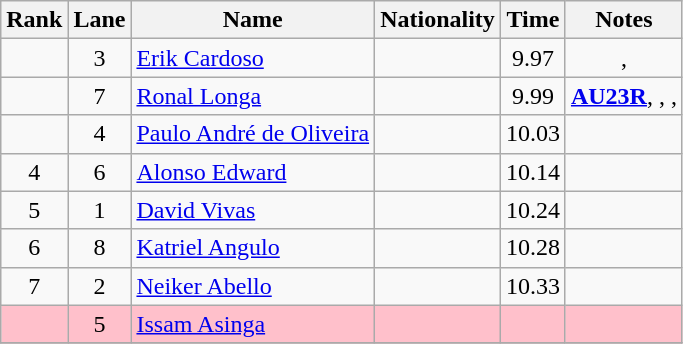<table class="wikitable sortable" style="text-align:center">
<tr>
<th>Rank</th>
<th>Lane</th>
<th>Name</th>
<th>Nationality</th>
<th>Time</th>
<th>Notes</th>
</tr>
<tr>
<td></td>
<td>3</td>
<td align=left><a href='#'>Erik Cardoso</a></td>
<td align=left></td>
<td>9.97</td>
<td><strong></strong>, <strong></strong></td>
</tr>
<tr>
<td></td>
<td>7</td>
<td align=left><a href='#'>Ronal Longa</a></td>
<td align=left></td>
<td>9.99</td>
<td><strong><a href='#'>AU23R</a></strong>, <strong></strong>, <strong></strong>,</td>
</tr>
<tr>
<td></td>
<td>4</td>
<td align=left><a href='#'>Paulo André de Oliveira</a></td>
<td align=left></td>
<td>10.03</td>
<td></td>
</tr>
<tr>
<td>4</td>
<td>6</td>
<td align=left><a href='#'>Alonso Edward</a></td>
<td align=left></td>
<td>10.14</td>
<td></td>
</tr>
<tr>
<td>5</td>
<td>1</td>
<td align=left><a href='#'>David Vivas</a></td>
<td align=left></td>
<td>10.24</td>
<td><strong></strong></td>
</tr>
<tr>
<td>6</td>
<td>8</td>
<td align=left><a href='#'>Katriel Angulo</a></td>
<td align=left></td>
<td>10.28</td>
<td></td>
</tr>
<tr>
<td>7</td>
<td>2</td>
<td align=left><a href='#'>Neiker Abello</a></td>
<td align=left></td>
<td>10.33</td>
<td></td>
</tr>
<tr style="background:pink;">
<td></td>
<td>5</td>
<td align=left><a href='#'>Issam Asinga</a></td>
<td align=left></td>
<td></td>
<td></td>
</tr>
<tr>
</tr>
</table>
